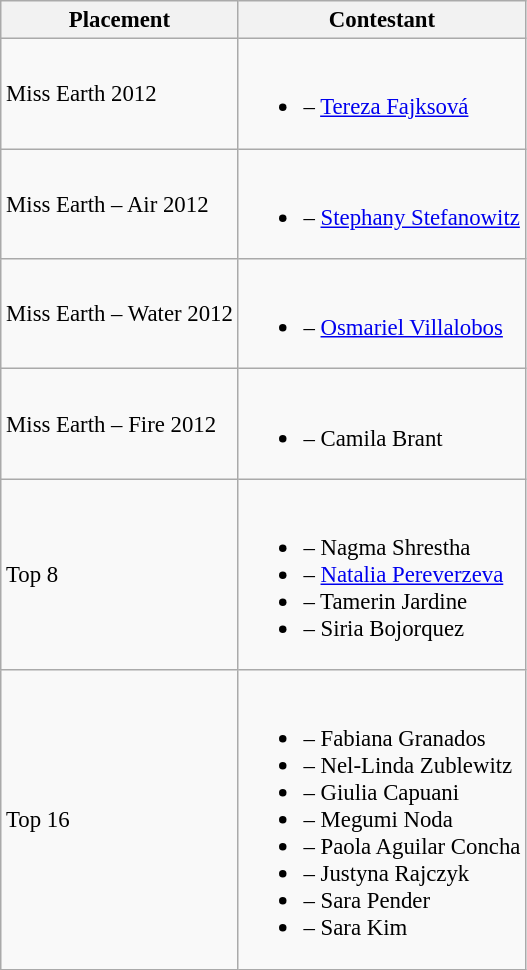<table class="wikitable sortable" style="font-size:95%;">
<tr>
<th>Placement</th>
<th>Contestant</th>
</tr>
<tr>
<td>Miss Earth 2012</td>
<td><br><ul><li> – <a href='#'>Tereza Fajksová</a></li></ul></td>
</tr>
<tr>
<td>Miss Earth – Air 2012</td>
<td><br><ul><li> – <a href='#'>Stephany Stefanowitz</a></li></ul></td>
</tr>
<tr>
<td>Miss Earth – Water 2012</td>
<td><br><ul><li> – <a href='#'>Osmariel Villalobos</a></li></ul></td>
</tr>
<tr>
<td>Miss Earth – Fire 2012</td>
<td><br><ul><li> – Camila Brant</li></ul></td>
</tr>
<tr>
<td>Top 8</td>
<td><br><ul><li> – Nagma Shrestha</li><li> – <a href='#'>Natalia Pereverzeva</a></li><li> – Tamerin Jardine</li><li> – Siria Bojorquez</li></ul></td>
</tr>
<tr>
<td>Top 16</td>
<td><br><ul><li> – Fabiana Granados</li><li> – Nel-Linda Zublewitz</li><li> – Giulia Capuani</li><li> – Megumi Noda</li><li> – Paola Aguilar Concha</li><li> – Justyna Rajczyk</li><li> – Sara Pender</li><li> – Sara Kim</li></ul></td>
</tr>
</table>
